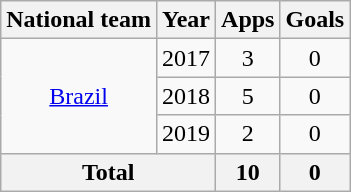<table class="wikitable" style="text-align:center">
<tr>
<th>National team</th>
<th>Year</th>
<th>Apps</th>
<th>Goals</th>
</tr>
<tr>
<td rowspan="3"><a href='#'>Brazil</a></td>
<td>2017</td>
<td>3</td>
<td>0</td>
</tr>
<tr>
<td>2018</td>
<td>5</td>
<td>0</td>
</tr>
<tr>
<td>2019</td>
<td>2</td>
<td>0</td>
</tr>
<tr>
<th colspan="2">Total</th>
<th>10</th>
<th>0</th>
</tr>
</table>
